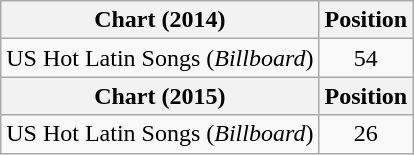<table class="wikitable">
<tr>
<th>Chart (2014)</th>
<th>Position</th>
</tr>
<tr>
<td>US Hot Latin Songs (<em>Billboard</em>)</td>
<td style="text-align:center;">54</td>
</tr>
<tr>
<th>Chart (2015)</th>
<th>Position</th>
</tr>
<tr>
<td>US Hot Latin Songs (<em>Billboard</em>)</td>
<td style="text-align:center;">26</td>
</tr>
</table>
